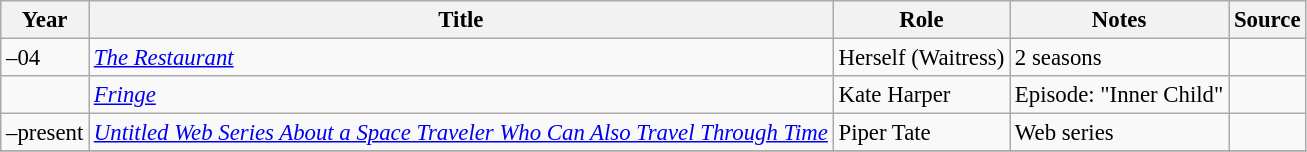<table class="wikitable sortable plainrowheaders" style="width=95%; font-size: 95%;">
<tr>
<th>Year</th>
<th>Title</th>
<th>Role</th>
<th class="unsortable">Notes</th>
<th class="unsortable">Source</th>
</tr>
<tr>
<td>–04</td>
<td><em><a href='#'>The Restaurant</a></em></td>
<td>Herself (Waitress)</td>
<td>2 seasons</td>
<td></td>
</tr>
<tr>
<td></td>
<td><em><a href='#'>Fringe</a></em></td>
<td>Kate Harper</td>
<td>Episode: "Inner Child"</td>
<td></td>
</tr>
<tr>
<td>–present</td>
<td><em><a href='#'>Untitled Web Series About a Space Traveler Who Can Also Travel Through Time</a></em></td>
<td>Piper Tate</td>
<td>Web series</td>
<td></td>
</tr>
<tr>
</tr>
</table>
